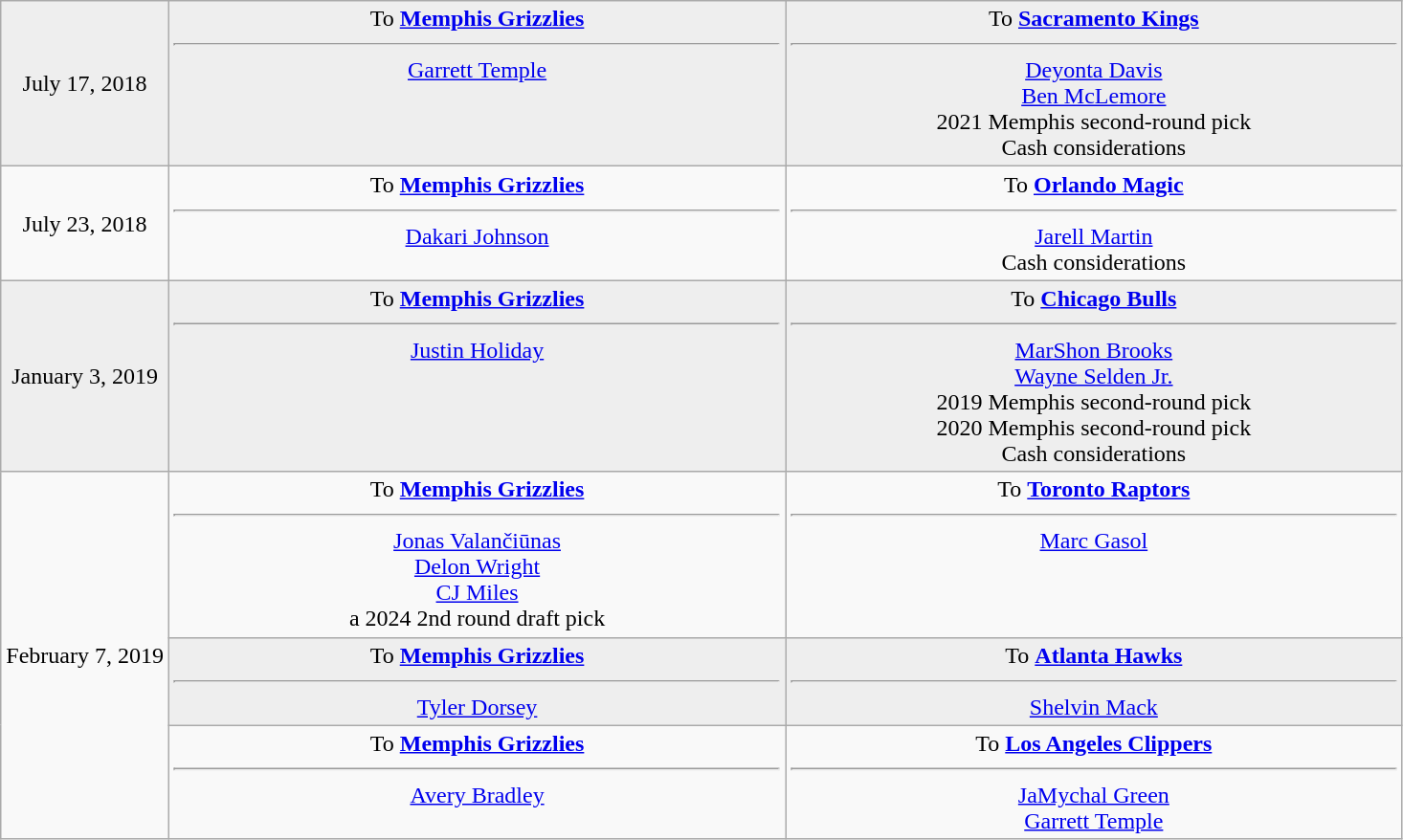<table class="wikitable sortable sortable" style="text-align: center">
<tr style="background:#eee;">
<td style="width:12%">July 17, 2018</td>
<td style="width:44%; vertical-align:top;">To <strong><a href='#'>Memphis Grizzlies</a></strong><hr><a href='#'>Garrett Temple</a></td>
<td style="width:44%; vertical-align:top;">To <strong><a href='#'>Sacramento Kings</a></strong><hr><a href='#'>Deyonta Davis</a><br><a href='#'>Ben McLemore</a><br>2021 Memphis second-round pick<br>Cash considerations</td>
</tr>
<tr>
<td style="width:12%">July 23, 2018</td>
<td style="width:31%; vertical-align:top;">To <strong><a href='#'>Memphis Grizzlies</a></strong><hr><a href='#'>Dakari Johnson</a></td>
<td style="width:31%; vertical-align:top;">To <strong><a href='#'>Orlando Magic</a></strong><hr><a href='#'>Jarell Martin</a><br>Cash considerations</td>
</tr>
<tr style="background:#eee;">
<td style="width:12%">January 3, 2019</td>
<td style="width:31%; vertical-align:top;">To <strong><a href='#'>Memphis Grizzlies</a></strong><hr><a href='#'>Justin Holiday</a></td>
<td style="width:31%; vertical-align:top;">To <strong><a href='#'>Chicago Bulls</a></strong><hr><a href='#'>MarShon Brooks</a><br><a href='#'>Wayne Selden Jr.</a><br>2019 Memphis second-round pick<br>2020 Memphis second-round pick<br>Cash considerations</td>
</tr>
<tr>
<td style="width:12%" rowspan=3>February 7, 2019</td>
<td style="width:31%; vertical-align:top;">To <strong><a href='#'>Memphis Grizzlies</a></strong><hr><a href='#'>Jonas Valančiūnas</a><br> <a href='#'>Delon Wright</a><br> <a href='#'>CJ Miles</a> <br> a 2024 2nd round draft pick</td>
<td style="width:31%; vertical-align:top;">To <strong><a href='#'>Toronto Raptors</a></strong><hr><a href='#'>Marc Gasol</a></td>
</tr>
<tr style="background:#eee;">
<td>To <strong><a href='#'>Memphis Grizzlies</a></strong><hr><a href='#'>Tyler Dorsey</a><br></td>
<td>To <strong><a href='#'>Atlanta Hawks</a></strong> <hr><a href='#'>Shelvin Mack</a></td>
</tr>
<tr>
<td valign="top">To <strong><a href='#'>Memphis Grizzlies</a></strong><hr><a href='#'>Avery Bradley</a><br></td>
<td>To <strong><a href='#'>Los Angeles Clippers</a></strong><hr><a href='#'>JaMychal Green</a><br><a href='#'>Garrett Temple</a></td>
</tr>
</table>
